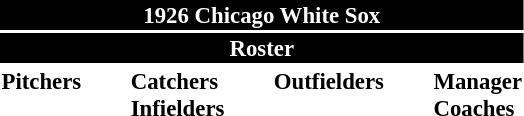<table class="toccolours" style="font-size: 95%;">
<tr>
<th colspan="10" style="background-color: black; color: white; text-align: center;">1926 Chicago White Sox</th>
</tr>
<tr>
<td colspan="10" style="background-color: black; color: white; text-align: center;"><strong>Roster</strong></td>
</tr>
<tr>
<td valign="top"><strong>Pitchers</strong><br>









</td>
<td width="25px"></td>
<td valign="top"><strong>Catchers</strong><br>



<strong>Infielders</strong>








</td>
<td width="25px"></td>
<td valign="top"><strong>Outfielders</strong><br>




</td>
<td width="25px"></td>
<td valign="top"><strong>Manager</strong><br>
<strong>Coaches</strong>

</td>
</tr>
</table>
